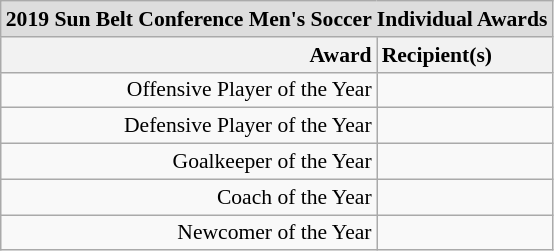<table class="wikitable" style="white-space:nowrap; font-size:90%;">
<tr>
<td colspan="7" style="text-align:center; background:#ddd;"><strong>2019 Sun Belt Conference Men's Soccer Individual Awards</strong></td>
</tr>
<tr>
<th style="text-align:right;">Award</th>
<th style="text-align:left;">Recipient(s)</th>
</tr>
<tr>
<td style="text-align:right;">Offensive Player of the Year</td>
<td style="text-align:left;"></td>
</tr>
<tr>
<td style="text-align:right;">Defensive Player of the Year</td>
<td style="text-align:left;"></td>
</tr>
<tr>
<td style="text-align:right;">Goalkeeper of the Year</td>
<td style="text-align:left;"></td>
</tr>
<tr>
<td style="text-align:right;">Coach of the Year</td>
<td style="text-align:left;"></td>
</tr>
<tr>
<td style="text-align:right;">Newcomer of the Year</td>
<td style="text-align:left;"></td>
</tr>
</table>
